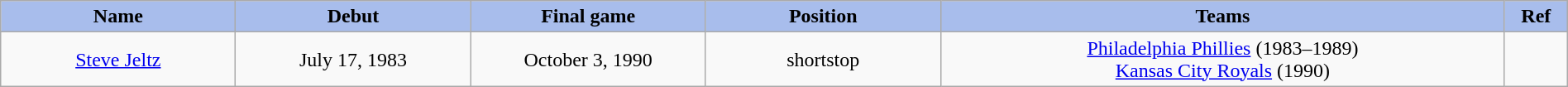<table class="wikitable" style="width: 100%">
<tr>
<th style="background:#a8bdec; width:15%;">Name</th>
<th style="width:15%; background:#a8bdec;">Debut</th>
<th style="width:15%; background:#a8bdec;">Final game</th>
<th style="width:15%; background:#a8bdec;">Position</th>
<th style="width:36%; background:#a8bdec;">Teams</th>
<th style="width:4%; background:#a8bdec;">Ref</th>
</tr>
<tr align=center>
<td><a href='#'>Steve Jeltz</a></td>
<td>July 17, 1983</td>
<td>October 3, 1990</td>
<td>shortstop</td>
<td><a href='#'>Philadelphia Phillies</a> (1983–1989)<br><a href='#'>Kansas City Royals</a> (1990)</td>
<td></td>
</tr>
</table>
